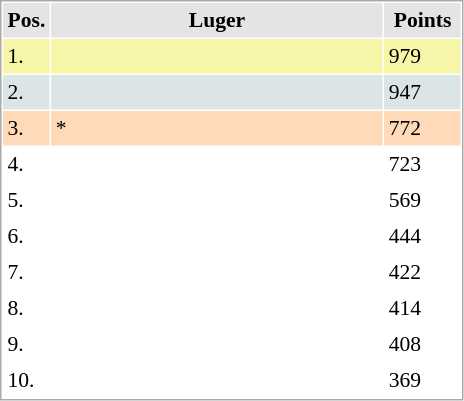<table cellspacing="1" cellpadding="3" style="border:1px solid #aaa; font-size:90%;">
<tr style="background:#e4e4e4;">
<th style="width:10px;">Pos.</th>
<th style="width:215px;">Luger</th>
<th style="width:45px;">Points</th>
</tr>
<tr style="background:#f7f6a8;">
<td>1.</td>
<td align="left"><strong></strong></td>
<td>979</td>
</tr>
<tr style="background:#dce5e5;">
<td>2.</td>
<td align="left"></td>
<td>947</td>
</tr>
<tr style="background:#ffdab9;">
<td>3.</td>
<td align="left">*</td>
<td>772</td>
</tr>
<tr>
<td>4.</td>
<td align="left"></td>
<td>723</td>
</tr>
<tr>
<td>5.</td>
<td align="left"></td>
<td>569</td>
</tr>
<tr>
<td>6.</td>
<td align="left"></td>
<td>444</td>
</tr>
<tr>
<td>7.</td>
<td align="left"></td>
<td>422</td>
</tr>
<tr>
<td>8.</td>
<td align="left"></td>
<td>414</td>
</tr>
<tr>
<td>9.</td>
<td align="left"></td>
<td>408</td>
</tr>
<tr>
<td>10.</td>
<td align="left"></td>
<td>369</td>
</tr>
</table>
